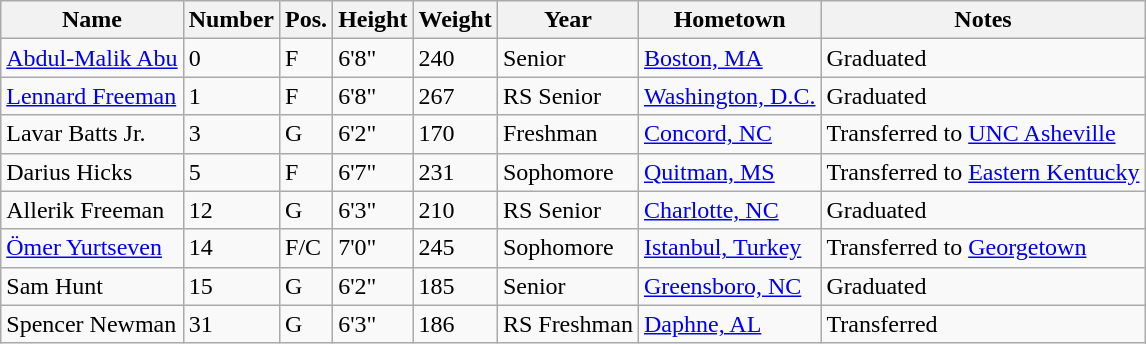<table class="wikitable sortable" border="1">
<tr>
<th>Name</th>
<th>Number</th>
<th>Pos.</th>
<th>Height</th>
<th>Weight</th>
<th>Year</th>
<th>Hometown</th>
<th class="unsortable">Notes</th>
</tr>
<tr>
<td><a href='#'>Abdul-Malik Abu</a></td>
<td>0</td>
<td>F</td>
<td>6'8"</td>
<td>240</td>
<td>Senior</td>
<td><a href='#'>Boston, MA</a></td>
<td>Graduated</td>
</tr>
<tr>
<td><a href='#'>Lennard Freeman</a></td>
<td>1</td>
<td>F</td>
<td>6'8"</td>
<td>267</td>
<td>RS Senior</td>
<td><a href='#'>Washington, D.C.</a></td>
<td>Graduated</td>
</tr>
<tr>
<td>Lavar Batts Jr.</td>
<td>3</td>
<td>G</td>
<td>6'2"</td>
<td>170</td>
<td>Freshman</td>
<td><a href='#'>Concord, NC</a></td>
<td>Transferred to <a href='#'>UNC Asheville</a></td>
</tr>
<tr>
<td>Darius Hicks</td>
<td>5</td>
<td>F</td>
<td>6'7"</td>
<td>231</td>
<td>Sophomore</td>
<td><a href='#'>Quitman, MS</a></td>
<td>Transferred to <a href='#'>Eastern Kentucky</a></td>
</tr>
<tr>
<td>Allerik Freeman</td>
<td>12</td>
<td>G</td>
<td>6'3"</td>
<td>210</td>
<td>RS Senior</td>
<td><a href='#'>Charlotte, NC</a></td>
<td>Graduated</td>
</tr>
<tr>
<td><a href='#'>Ömer Yurtseven</a></td>
<td>14</td>
<td>F/C</td>
<td>7'0"</td>
<td>245</td>
<td>Sophomore</td>
<td><a href='#'>Istanbul, Turkey</a></td>
<td>Transferred to <a href='#'>Georgetown</a></td>
</tr>
<tr>
<td>Sam Hunt</td>
<td>15</td>
<td>G</td>
<td>6'2"</td>
<td>185</td>
<td>Senior</td>
<td><a href='#'>Greensboro, NC</a></td>
<td>Graduated</td>
</tr>
<tr>
<td>Spencer Newman</td>
<td>31</td>
<td>G</td>
<td>6'3"</td>
<td>186</td>
<td>RS Freshman</td>
<td><a href='#'>Daphne, AL</a></td>
<td>Transferred</td>
</tr>
</table>
